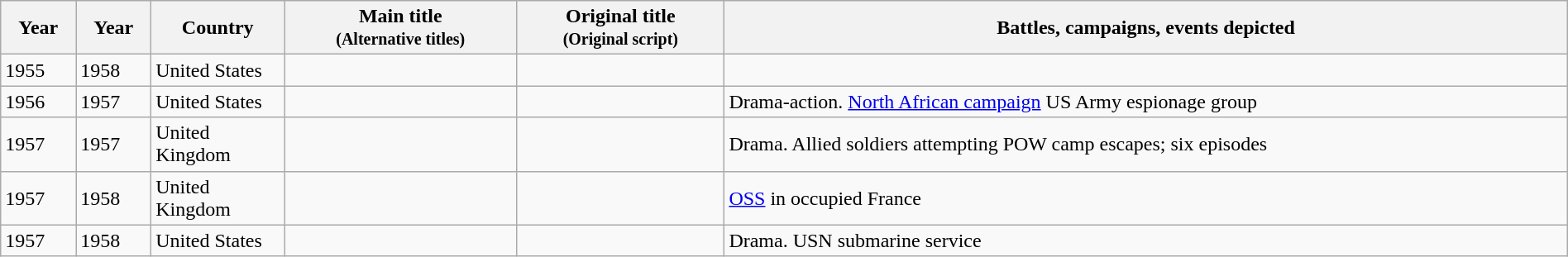<table class="wikitable sortable" style="width:100%;">
<tr>
<th class="unsortable">Year</th>
<th class="unsortable">Year<br></th>
<th width=100>Country</th>
<th width=180>Main title<br><small>(Alternative titles)</small></th>
<th width=160>Original title<br><small>(Original script)</small></th>
<th class="unsortable">Battles, campaigns, events depicted<br></th>
</tr>
<tr>
<td>1955</td>
<td>1958</td>
<td>United States</td>
<td><em></em></td>
<td></td>
<td></td>
</tr>
<tr>
<td>1956</td>
<td>1957</td>
<td>United States</td>
<td><em></em></td>
<td></td>
<td>Drama-action. <a href='#'>North African campaign</a> US Army espionage group</td>
</tr>
<tr>
<td>1957</td>
<td>1957</td>
<td>United Kingdom</td>
<td><em></em></td>
<td></td>
<td>Drama. Allied soldiers attempting POW camp escapes; six episodes</td>
</tr>
<tr>
<td>1957</td>
<td>1958</td>
<td>United Kingdom</td>
<td><em></em></td>
<td></td>
<td><a href='#'>OSS</a> in occupied France</td>
</tr>
<tr>
<td>1957</td>
<td>1958</td>
<td>United States</td>
<td><em></em></td>
<td></td>
<td>Drama. USN submarine service</td>
</tr>
</table>
